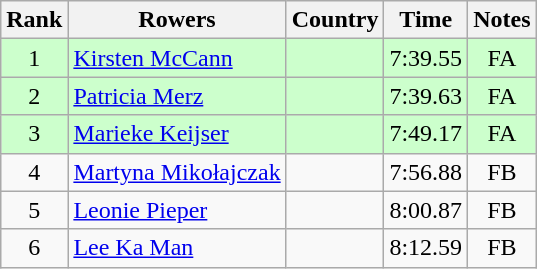<table class="wikitable" style="text-align:center">
<tr>
<th>Rank</th>
<th>Rowers</th>
<th>Country</th>
<th>Time</th>
<th>Notes</th>
</tr>
<tr bgcolor=ccffcc>
<td>1</td>
<td align="left"><a href='#'>Kirsten McCann</a></td>
<td align="left"></td>
<td>7:39.55</td>
<td>FA</td>
</tr>
<tr bgcolor=ccffcc>
<td>2</td>
<td align="left"><a href='#'>Patricia Merz</a></td>
<td align="left"></td>
<td>7:39.63</td>
<td>FA</td>
</tr>
<tr bgcolor=ccffcc>
<td>3</td>
<td align="left"><a href='#'>Marieke Keijser</a></td>
<td align="left"></td>
<td>7:49.17</td>
<td>FA</td>
</tr>
<tr>
<td>4</td>
<td align="left"><a href='#'>Martyna Mikołajczak</a></td>
<td align="left"></td>
<td>7:56.88</td>
<td>FB</td>
</tr>
<tr>
<td>5</td>
<td align="left"><a href='#'>Leonie Pieper</a></td>
<td align="left"></td>
<td>8:00.87</td>
<td>FB</td>
</tr>
<tr>
<td>6</td>
<td align="left"><a href='#'>Lee Ka Man</a></td>
<td align="left"></td>
<td>8:12.59</td>
<td>FB</td>
</tr>
</table>
